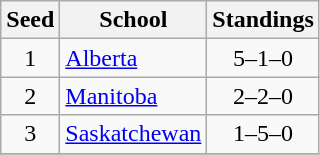<table class="wikitable">
<tr>
<th>Seed</th>
<th>School</th>
<th>Standings</th>
</tr>
<tr>
<td align=center>1</td>
<td><a href='#'>Alberta</a></td>
<td align=center>5–1–0</td>
</tr>
<tr>
<td align=center>2</td>
<td><a href='#'>Manitoba</a></td>
<td align=center>2–2–0</td>
</tr>
<tr>
<td align=center>3</td>
<td><a href='#'>Saskatchewan</a></td>
<td align=center>1–5–0</td>
</tr>
<tr>
</tr>
</table>
